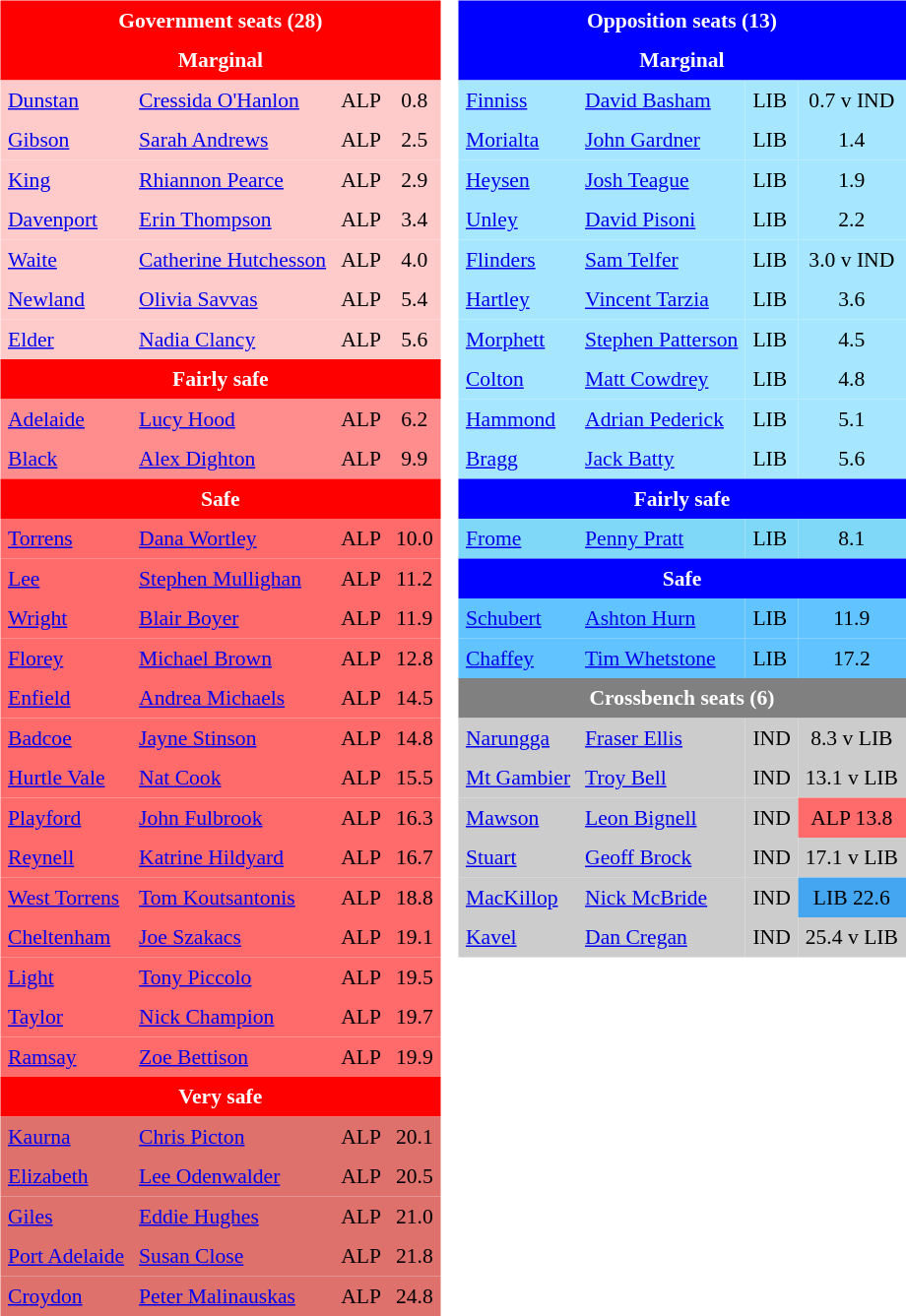<table border="0" cellpadding="0" cellspacing="5" style="vertical-align:top">
<tr>
<td valign="top"><br><table class="toccolours" cellpadding="5" cellspacing="0" style="margin-right:.5em; margin-top:.4em; font-size:90%">
<tr>
<td colspan="4" style="text-align:center; background:red;color:white;"><strong>Government seats (28)</strong></td>
</tr>
<tr>
<td colspan="4" style="text-align:center; background:red;color:white;"><strong>Marginal</strong></td>
</tr>
<tr>
<td style="text-align:left; background:#ffcaca;"><a href='#'>Dunstan</a></td>
<td style="text-align:left; background:#ffcaca;"><a href='#'>Cressida O'Hanlon</a></td>
<td style="text-align:left; background:#ffcaca;">ALP</td>
<td style="text-align:center; background:#ffcaca;">0.8</td>
</tr>
<tr>
<td style="text-align:left; background:#ffcaca;"><a href='#'>Gibson</a></td>
<td style="text-align:left; background:#ffcaca;"><a href='#'>Sarah Andrews</a></td>
<td style="text-align:left; background:#ffcaca;">ALP</td>
<td style="text-align:center; background:#ffcaca;">2.5</td>
</tr>
<tr>
<td style="text-align:left; background:#ffcaca;"><a href='#'>King</a></td>
<td style="text-align:left; background:#ffcaca;"><a href='#'>Rhiannon Pearce</a></td>
<td style="text-align:left; background:#ffcaca;">ALP</td>
<td style="text-align:center; background:#ffcaca;">2.9</td>
</tr>
<tr>
<td style="text-align:left; background:#ffcaca;"><a href='#'>Davenport</a></td>
<td style="text-align:left; background:#ffcaca;"><a href='#'>Erin Thompson</a></td>
<td style="text-align:left; background:#ffcaca;">ALP</td>
<td style="text-align:center; background:#ffcaca;">3.4</td>
</tr>
<tr>
<td style="text-align:left; background:#ffcaca;"><a href='#'>Waite</a></td>
<td style="text-align:left; background:#ffcaca;"><a href='#'>Catherine Hutchesson</a></td>
<td style="text-align:left; background:#ffcaca;">ALP</td>
<td style="text-align:center; background:#ffcaca;">4.0</td>
</tr>
<tr>
<td style="text-align:left; background:#ffcaca;"><a href='#'>Newland</a></td>
<td style="text-align:left; background:#ffcaca;"><a href='#'>Olivia Savvas</a></td>
<td style="text-align:left; background:#ffcaca;">ALP</td>
<td style="text-align:center; background:#ffcaca;">5.4</td>
</tr>
<tr>
<td style="text-align:left; background:#ffcaca;"><a href='#'>Elder</a></td>
<td style="text-align:left; background:#ffcaca;"><a href='#'>Nadia Clancy</a></td>
<td style="text-align:left; background:#ffcaca;">ALP</td>
<td style="text-align:center; background:#ffcaca;">5.6</td>
</tr>
<tr>
<td colspan="4" style="text-align:center; background:red;color:white;"><strong>Fairly safe</strong></td>
</tr>
<tr>
<td style="text-align:left; background:#ff8d8d;"><a href='#'>Adelaide</a></td>
<td style="text-align:left; background:#ff8d8d;"><a href='#'>Lucy Hood</a></td>
<td style="text-align:left; background:#ff8d8d;">ALP</td>
<td style="text-align:center; background:#ff8d8d;">6.2</td>
</tr>
<tr>
<td style="text-align:left; background:#ff8d8d;"><a href='#'>Black</a></td>
<td style="text-align:left; background:#ff8d8d;"><a href='#'>Alex Dighton</a></td>
<td style="text-align:left; background:#ff8d8d;">ALP</td>
<td style="text-align:center; background:#ff8d8d;">9.9</td>
</tr>
<tr>
<td colspan="4" style="text-align:center; background:red;color:white;"><strong>Safe</strong></td>
</tr>
<tr>
<td style="text-align:left; background:#ff6b6b;"><a href='#'>Torrens</a></td>
<td style="text-align:left; background:#ff6b6b;"><a href='#'>Dana Wortley</a></td>
<td style="text-align:left; background:#ff6b6b;">ALP</td>
<td style="text-align:center; background:#ff6b6b;">10.0</td>
</tr>
<tr>
<td style="text-align:left; background:#ff6b6b;"><a href='#'>Lee</a></td>
<td style="text-align:left; background:#ff6b6b;"><a href='#'>Stephen Mullighan</a></td>
<td style="text-align:left; background:#ff6b6b;">ALP</td>
<td style="text-align:center; background:#ff6b6b;">11.2</td>
</tr>
<tr>
<td style="text-align:left; background:#ff6b6b;"><a href='#'>Wright</a></td>
<td style="text-align:left; background:#ff6b6b;"><a href='#'>Blair Boyer</a></td>
<td style="text-align:left; background:#ff6b6b;">ALP</td>
<td style="text-align:center; background:#ff6b6b;">11.9</td>
</tr>
<tr>
<td style="text-align:left; background:#ff6b6b;"><a href='#'>Florey</a></td>
<td style="text-align:left; background:#ff6b6b;"><a href='#'>Michael Brown</a></td>
<td style="text-align:left; background:#ff6b6b;">ALP</td>
<td style="text-align:center; background:#ff6b6b;">12.8</td>
</tr>
<tr>
<td style="text-align:left; background:#ff6b6b;"><a href='#'>Enfield</a></td>
<td style="text-align:left; background:#ff6b6b;"><a href='#'>Andrea Michaels</a></td>
<td style="text-align:left; background:#ff6b6b;">ALP</td>
<td style="text-align:center; background:#ff6b6b;">14.5</td>
</tr>
<tr>
<td style="text-align:left; background:#ff6b6b;"><a href='#'>Badcoe</a></td>
<td style="text-align:left; background:#ff6b6b;"><a href='#'>Jayne Stinson</a></td>
<td style="text-align:left; background:#ff6b6b;">ALP</td>
<td style="text-align:center; background:#ff6b6b;">14.8</td>
</tr>
<tr>
<td style="text-align:left; background:#ff6b6b;"><a href='#'>Hurtle Vale</a></td>
<td style="text-align:left; background:#ff6b6b;"><a href='#'>Nat Cook</a></td>
<td style="text-align:left; background:#ff6b6b;">ALP</td>
<td style="text-align:center; background:#ff6b6b;">15.5</td>
</tr>
<tr>
<td style="text-align:left; background:#ff6b6b;"><a href='#'>Playford</a></td>
<td style="text-align:left; background:#ff6b6b;"><a href='#'>John Fulbrook</a></td>
<td style="text-align:left; background:#ff6b6b;">ALP</td>
<td style="text-align:center; background:#ff6b6b;">16.3</td>
</tr>
<tr>
<td style="text-align:left; background:#ff6b6b;"><a href='#'>Reynell</a></td>
<td style="text-align:left; background:#ff6b6b;"><a href='#'>Katrine Hildyard</a></td>
<td style="text-align:left; background:#ff6b6b;">ALP</td>
<td style="text-align:center; background:#ff6b6b;">16.7</td>
</tr>
<tr>
<td style="text-align:left; background:#ff6b6b;"><a href='#'>West Torrens</a></td>
<td style="text-align:left; background:#ff6b6b;"><a href='#'>Tom Koutsantonis</a></td>
<td style="text-align:left; background:#ff6b6b;">ALP</td>
<td style="text-align:center; background:#ff6b6b;">18.8</td>
</tr>
<tr>
<td style="text-align:left; background:#ff6b6b;"><a href='#'>Cheltenham</a></td>
<td style="text-align:left; background:#ff6b6b;"><a href='#'>Joe Szakacs</a></td>
<td style="text-align:left; background:#ff6b6b;">ALP</td>
<td style="text-align:center; background:#ff6b6b;">19.1</td>
</tr>
<tr>
<td style="text-align:left; background:#ff6b6b;"><a href='#'>Light</a></td>
<td style="text-align:left; background:#ff6b6b;"><a href='#'>Tony Piccolo</a></td>
<td style="text-align:left; background:#ff6b6b;">ALP</td>
<td style="text-align:center; background:#ff6b6b;">19.5</td>
</tr>
<tr>
<td style="text-align:left; background:#ff6b6b;"><a href='#'>Taylor</a></td>
<td style="text-align:left; background:#ff6b6b;"><a href='#'>Nick Champion</a></td>
<td style="text-align:left; background:#ff6b6b;">ALP</td>
<td style="text-align:center; background:#ff6b6b;">19.7</td>
</tr>
<tr>
<td style="text-align:left; background:#ff6b6b;"><a href='#'>Ramsay</a></td>
<td style="text-align:left; background:#ff6b6b;"><a href='#'>Zoe Bettison</a></td>
<td style="text-align:left; background:#ff6b6b;">ALP</td>
<td style="text-align:center; background:#ff6b6b;">19.9</td>
</tr>
<tr>
<td colspan="4" style="text-align:center; background:red;color:white;"><strong>Very safe</strong></td>
</tr>
<tr>
<td style="text-align:left; background:#df716d;"><a href='#'>Kaurna</a></td>
<td style="text-align:left; background:#df716d;"><a href='#'>Chris Picton</a></td>
<td style="text-align:left; background:#df716d;">ALP</td>
<td style="text-align:center; background:#df716d;">20.1</td>
</tr>
<tr>
<td style="text-align:left; background:#df716d;"><a href='#'>Elizabeth</a></td>
<td style="text-align:left; background:#df716d;"><a href='#'>Lee Odenwalder</a></td>
<td style="text-align:left; background:#df716d;">ALP</td>
<td style="text-align:center; background:#df716d;">20.5</td>
</tr>
<tr>
<td style="text-align:left; background:#df716d;"><a href='#'>Giles</a></td>
<td style="text-align:left; background:#df716d;"><a href='#'>Eddie Hughes</a></td>
<td style="text-align:left; background:#df716d;">ALP</td>
<td style="text-align:center; background:#df716d;">21.0</td>
</tr>
<tr>
<td style="text-align:left; background:#df716d;"><a href='#'>Port Adelaide</a></td>
<td style="text-align:left; background:#df716d;"><a href='#'>Susan Close</a></td>
<td style="text-align:left; background:#df716d;">ALP</td>
<td style="text-align:center; background:#df716d;">21.8</td>
</tr>
<tr>
<td style="text-align:left; background:#df716d;"><a href='#'>Croydon</a></td>
<td style="text-align:left; background:#df716d;"><a href='#'>Peter Malinauskas</a></td>
<td style="text-align:left; background:#df716d;">ALP</td>
<td style="text-align:center; background:#df716d;">24.8</td>
</tr>
</table>
</td>
<td valign="top"><br><table class="toccolours" cellpadding="5" cellspacing="0" style="margin-right:.5em; margin-top:.4em; font-size:90%">
<tr>
<td colspan="4" style="text-align:center; background:blue;color:white;"><strong>Opposition seats (13)</strong></td>
</tr>
<tr>
<td colspan="4" style="text-align:center; background:blue;color:white;"><strong>Marginal</strong></td>
</tr>
<tr>
<td style="text-align:left; background:#a6e7ff;"><a href='#'>Finniss</a></td>
<td style="text-align:left; background:#a6e7ff;"><a href='#'>David Basham</a></td>
<td style="text-align:left; background:#a6e7ff;">LIB</td>
<td style="text-align:center; background:#a6e7ff;">0.7 v IND</td>
</tr>
<tr>
<td style="text-align:left; background:#a6e7ff;"><a href='#'>Morialta</a></td>
<td style="text-align:left; background:#a6e7ff;"><a href='#'>John Gardner</a></td>
<td style="text-align:left; background:#a6e7ff;">LIB</td>
<td style="text-align:center; background:#a6e7ff;">1.4</td>
</tr>
<tr>
<td style="text-align:left; background:#a6e7ff;"><a href='#'>Heysen</a></td>
<td style="text-align:left; background:#a6e7ff;"><a href='#'>Josh Teague</a></td>
<td style="text-align:left; background:#a6e7ff;">LIB</td>
<td style="text-align:center; background:#a6e7ff;">1.9</td>
</tr>
<tr>
<td style="text-align:left; background:#a6e7ff;"><a href='#'>Unley</a></td>
<td style="text-align:left; background:#a6e7ff;"><a href='#'>David Pisoni</a></td>
<td style="text-align:left; background:#a6e7ff;">LIB</td>
<td style="text-align:center; background:#a6e7ff;">2.2</td>
</tr>
<tr>
<td style="text-align:left; background:#a6e7ff;"><a href='#'>Flinders</a></td>
<td style="text-align:left; background:#a6e7ff;"><a href='#'>Sam Telfer</a></td>
<td style="text-align:left; background:#a6e7ff;">LIB</td>
<td style="text-align:center; background:#a6e7ff;">3.0 v IND</td>
</tr>
<tr>
<td style="text-align:left; background:#a6e7ff;"><a href='#'>Hartley</a></td>
<td style="text-align:left; background:#a6e7ff;"><a href='#'>Vincent Tarzia</a></td>
<td style="text-align:left; background:#a6e7ff;">LIB</td>
<td style="text-align:center; background:#a6e7ff;">3.6</td>
</tr>
<tr>
<td style="text-align:left; background:#a6e7ff;"><a href='#'>Morphett</a></td>
<td style="text-align:left; background:#a6e7ff;"><a href='#'>Stephen Patterson</a></td>
<td style="text-align:left; background:#a6e7ff;">LIB</td>
<td style="text-align:center; background:#a6e7ff;">4.5</td>
</tr>
<tr>
<td style="text-align:left; background:#a6e7ff;"><a href='#'>Colton</a></td>
<td style="text-align:left; background:#a6e7ff;"><a href='#'>Matt Cowdrey</a></td>
<td style="text-align:left; background:#a6e7ff;">LIB</td>
<td style="text-align:center; background:#a6e7ff;">4.8</td>
</tr>
<tr>
<td style="text-align:left; background:#a6e7ff;"><a href='#'>Hammond</a></td>
<td style="text-align:left; background:#a6e7ff;"><a href='#'>Adrian Pederick</a></td>
<td style="text-align:left; background:#a6e7ff;">LIB</td>
<td style="text-align:center; background:#a6e7ff;">5.1</td>
</tr>
<tr>
<td style="text-align:left; background:#a6e7ff;"><a href='#'>Bragg</a></td>
<td style="text-align:left; background:#a6e7ff;"><a href='#'>Jack Batty</a></td>
<td style="text-align:left; background:#a6e7ff;">LIB</td>
<td style="text-align:center; background:#a6e7ff;">5.6</td>
</tr>
<tr>
<td colspan="4" style="text-align:center; background:blue;color:white;"><strong>Fairly safe</strong></td>
</tr>
<tr>
<td style="text-align:left; background:#80d8f9;"><a href='#'>Frome</a></td>
<td style="text-align:left; background:#80d8f9;"><a href='#'>Penny Pratt</a></td>
<td style="text-align:left; background:#80d8f9;">LIB</td>
<td style="text-align:center; background:#80d8f9;">8.1</td>
</tr>
<tr>
<td colspan="4" style="text-align:center; background:blue;color:white;"><strong>Safe</strong></td>
</tr>
<tr>
<td style="text-align:left; background:#61c3ff;"><a href='#'>Schubert</a></td>
<td style="text-align:left; background:#61c3ff;"><a href='#'>Ashton Hurn</a></td>
<td style="text-align:left; background:#61c3ff;">LIB</td>
<td style="text-align:center; background:#61c3ff;">11.9</td>
</tr>
<tr>
<td style="text-align:left; background:#61c3ff;"><a href='#'>Chaffey</a></td>
<td style="text-align:left; background:#61c3ff;"><a href='#'>Tim Whetstone</a></td>
<td style="text-align:left; background:#61c3ff;">LIB</td>
<td style="text-align:center; background:#61c3ff;">17.2</td>
</tr>
<tr>
</tr>
<tr>
<td colspan="4" style="text-align:center; background:gray;color:white;"><strong>Crossbench seats (6)</strong></td>
</tr>
<tr>
<td style="text-align:left; background:#ccc;"><a href='#'>Narungga</a></td>
<td style="text-align:left; background:#ccc;"><a href='#'>Fraser Ellis</a></td>
<td style="text-align:left; background:#ccc;">IND</td>
<td style="text-align:center; background:#ccc;">8.3 v LIB</td>
</tr>
<tr>
<td style="text-align:left; background:#ccc;"><a href='#'>Mt Gambier</a></td>
<td style="text-align:left; background:#ccc;"><a href='#'>Troy Bell</a></td>
<td style="text-align:left; background:#ccc;">IND</td>
<td style="text-align:center; background:#ccc;">13.1 v LIB</td>
</tr>
<tr>
<td style="text-align:left; background:#ccc;"><a href='#'>Mawson</a></td>
<td style="text-align:left; background:#ccc;"><a href='#'>Leon Bignell</a></td>
<td style="text-align:left; background:#ccc;">IND</td>
<td style="text-align:center; background:#ff6b6b;">ALP 13.8</td>
</tr>
<tr>
<td style="text-align:left; background:#ccc;"><a href='#'>Stuart</a></td>
<td style="text-align:left; background:#ccc;"><a href='#'>Geoff Brock</a></td>
<td style="text-align:left; background:#ccc;">IND</td>
<td style="text-align:center; background:#ccc;">17.1 v LIB</td>
</tr>
<tr>
<td style="text-align:left; background:#ccc;"><a href='#'>MacKillop</a></td>
<td style="text-align:left; background:#ccc;"><a href='#'>Nick McBride</a></td>
<td style="text-align:left; background:#ccc;">IND</td>
<td style="text-align:center; background:#44a6f1;">LIB 22.6</td>
</tr>
<tr>
<td style="text-align:left; background:#ccc;"><a href='#'>Kavel</a></td>
<td style="text-align:left; background:#ccc;"><a href='#'>Dan Cregan</a></td>
<td style="text-align:left; background:#ccc;">IND</td>
<td style="text-align:center; background:#ccc;">25.4 v LIB</td>
</tr>
</table>
</td>
</tr>
</table>
